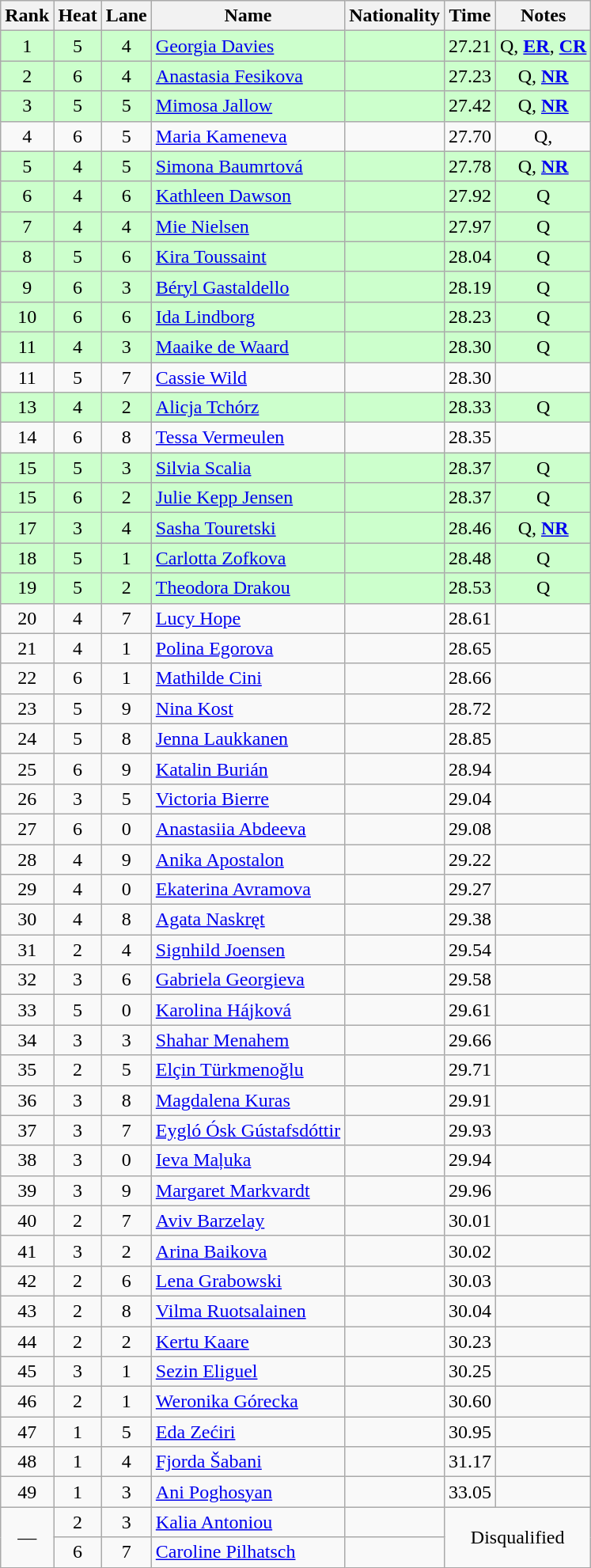<table class="wikitable sortable" style="text-align:center">
<tr>
<th>Rank</th>
<th>Heat</th>
<th>Lane</th>
<th>Name</th>
<th>Nationality</th>
<th>Time</th>
<th>Notes</th>
</tr>
<tr bgcolor=ccffcc>
<td>1</td>
<td>5</td>
<td>4</td>
<td align=left><a href='#'>Georgia Davies</a></td>
<td align=left></td>
<td>27.21</td>
<td>Q, <strong><a href='#'>ER</a></strong>, <strong><a href='#'>CR</a></strong></td>
</tr>
<tr bgcolor=ccffcc>
<td>2</td>
<td>6</td>
<td>4</td>
<td align=left><a href='#'>Anastasia Fesikova</a></td>
<td align=left></td>
<td>27.23</td>
<td>Q, <strong><a href='#'>NR</a></strong></td>
</tr>
<tr bgcolor=ccffcc>
<td>3</td>
<td>5</td>
<td>5</td>
<td align=left><a href='#'>Mimosa Jallow</a></td>
<td align=left></td>
<td>27.42</td>
<td>Q, <strong><a href='#'>NR</a></strong></td>
</tr>
<tr>
<td>4</td>
<td>6</td>
<td>5</td>
<td align=left><a href='#'>Maria Kameneva</a></td>
<td align=left></td>
<td>27.70</td>
<td>Q, </td>
</tr>
<tr bgcolor=ccffcc>
<td>5</td>
<td>4</td>
<td>5</td>
<td align=left><a href='#'>Simona Baumrtová</a></td>
<td align=left></td>
<td>27.78</td>
<td>Q, <strong><a href='#'>NR</a></strong></td>
</tr>
<tr bgcolor=ccffcc>
<td>6</td>
<td>4</td>
<td>6</td>
<td align=left><a href='#'>Kathleen Dawson</a></td>
<td align=left></td>
<td>27.92</td>
<td>Q</td>
</tr>
<tr bgcolor=ccffcc>
<td>7</td>
<td>4</td>
<td>4</td>
<td align=left><a href='#'>Mie Nielsen</a></td>
<td align=left></td>
<td>27.97</td>
<td>Q</td>
</tr>
<tr bgcolor=ccffcc>
<td>8</td>
<td>5</td>
<td>6</td>
<td align=left><a href='#'>Kira Toussaint</a></td>
<td align=left></td>
<td>28.04</td>
<td>Q</td>
</tr>
<tr bgcolor=ccffcc>
<td>9</td>
<td>6</td>
<td>3</td>
<td align=left><a href='#'>Béryl Gastaldello</a></td>
<td align=left></td>
<td>28.19</td>
<td>Q</td>
</tr>
<tr bgcolor=ccffcc>
<td>10</td>
<td>6</td>
<td>6</td>
<td align=left><a href='#'>Ida Lindborg</a></td>
<td align=left></td>
<td>28.23</td>
<td>Q</td>
</tr>
<tr bgcolor=ccffcc>
<td>11</td>
<td>4</td>
<td>3</td>
<td align=left><a href='#'>Maaike de Waard</a></td>
<td align=left></td>
<td>28.30</td>
<td>Q</td>
</tr>
<tr>
<td>11</td>
<td>5</td>
<td>7</td>
<td align=left><a href='#'>Cassie Wild</a></td>
<td align=left></td>
<td>28.30</td>
<td></td>
</tr>
<tr bgcolor=ccffcc>
<td>13</td>
<td>4</td>
<td>2</td>
<td align=left><a href='#'>Alicja Tchórz</a></td>
<td align=left></td>
<td>28.33</td>
<td>Q</td>
</tr>
<tr>
<td>14</td>
<td>6</td>
<td>8</td>
<td align=left><a href='#'>Tessa Vermeulen</a></td>
<td align=left></td>
<td>28.35</td>
<td></td>
</tr>
<tr bgcolor=ccffcc>
<td>15</td>
<td>5</td>
<td>3</td>
<td align=left><a href='#'>Silvia Scalia</a></td>
<td align=left></td>
<td>28.37</td>
<td>Q</td>
</tr>
<tr bgcolor=ccffcc>
<td>15</td>
<td>6</td>
<td>2</td>
<td align=left><a href='#'>Julie Kepp Jensen</a></td>
<td align=left></td>
<td>28.37</td>
<td>Q</td>
</tr>
<tr bgcolor=ccffcc>
<td>17</td>
<td>3</td>
<td>4</td>
<td align=left><a href='#'>Sasha Touretski</a></td>
<td align=left></td>
<td>28.46</td>
<td>Q, <strong><a href='#'>NR</a></strong></td>
</tr>
<tr bgcolor=ccffcc>
<td>18</td>
<td>5</td>
<td>1</td>
<td align=left><a href='#'>Carlotta Zofkova</a></td>
<td align=left></td>
<td>28.48</td>
<td>Q</td>
</tr>
<tr bgcolor=ccffcc>
<td>19</td>
<td>5</td>
<td>2</td>
<td align=left><a href='#'>Theodora Drakou</a></td>
<td align=left></td>
<td>28.53</td>
<td>Q</td>
</tr>
<tr>
<td>20</td>
<td>4</td>
<td>7</td>
<td align=left><a href='#'>Lucy Hope</a></td>
<td align=left></td>
<td>28.61</td>
<td></td>
</tr>
<tr>
<td>21</td>
<td>4</td>
<td>1</td>
<td align=left><a href='#'>Polina Egorova</a></td>
<td align=left></td>
<td>28.65</td>
<td></td>
</tr>
<tr>
<td>22</td>
<td>6</td>
<td>1</td>
<td align=left><a href='#'>Mathilde Cini</a></td>
<td align=left></td>
<td>28.66</td>
<td></td>
</tr>
<tr>
<td>23</td>
<td>5</td>
<td>9</td>
<td align=left><a href='#'>Nina Kost</a></td>
<td align=left></td>
<td>28.72</td>
<td></td>
</tr>
<tr>
<td>24</td>
<td>5</td>
<td>8</td>
<td align=left><a href='#'>Jenna Laukkanen</a></td>
<td align=left></td>
<td>28.85</td>
<td></td>
</tr>
<tr>
<td>25</td>
<td>6</td>
<td>9</td>
<td align=left><a href='#'>Katalin Burián</a></td>
<td align=left></td>
<td>28.94</td>
<td></td>
</tr>
<tr>
<td>26</td>
<td>3</td>
<td>5</td>
<td align=left><a href='#'>Victoria Bierre</a></td>
<td align=left></td>
<td>29.04</td>
<td></td>
</tr>
<tr>
<td>27</td>
<td>6</td>
<td>0</td>
<td align=left><a href='#'>Anastasiia Abdeeva</a></td>
<td align=left></td>
<td>29.08</td>
<td></td>
</tr>
<tr>
<td>28</td>
<td>4</td>
<td>9</td>
<td align=left><a href='#'>Anika Apostalon</a></td>
<td align=left></td>
<td>29.22</td>
<td></td>
</tr>
<tr>
<td>29</td>
<td>4</td>
<td>0</td>
<td align=left><a href='#'>Ekaterina Avramova</a></td>
<td align=left></td>
<td>29.27</td>
<td></td>
</tr>
<tr>
<td>30</td>
<td>4</td>
<td>8</td>
<td align=left><a href='#'>Agata Naskręt</a></td>
<td align=left></td>
<td>29.38</td>
<td></td>
</tr>
<tr>
<td>31</td>
<td>2</td>
<td>4</td>
<td align=left><a href='#'>Signhild Joensen</a></td>
<td align=left></td>
<td>29.54</td>
<td></td>
</tr>
<tr>
<td>32</td>
<td>3</td>
<td>6</td>
<td align=left><a href='#'>Gabriela Georgieva</a></td>
<td align=left></td>
<td>29.58</td>
<td></td>
</tr>
<tr>
<td>33</td>
<td>5</td>
<td>0</td>
<td align=left><a href='#'>Karolina Hájková</a></td>
<td align=left></td>
<td>29.61</td>
<td></td>
</tr>
<tr>
<td>34</td>
<td>3</td>
<td>3</td>
<td align=left><a href='#'>Shahar Menahem</a></td>
<td align=left></td>
<td>29.66</td>
<td></td>
</tr>
<tr>
<td>35</td>
<td>2</td>
<td>5</td>
<td align=left><a href='#'>Elçin Türkmenoğlu</a></td>
<td align=left></td>
<td>29.71</td>
<td></td>
</tr>
<tr>
<td>36</td>
<td>3</td>
<td>8</td>
<td align=left><a href='#'>Magdalena Kuras</a></td>
<td align=left></td>
<td>29.91</td>
<td></td>
</tr>
<tr>
<td>37</td>
<td>3</td>
<td>7</td>
<td align=left><a href='#'>Eygló Ósk Gústafsdóttir</a></td>
<td align=left></td>
<td>29.93</td>
<td></td>
</tr>
<tr>
<td>38</td>
<td>3</td>
<td>0</td>
<td align=left><a href='#'>Ieva Maļuka</a></td>
<td align=left></td>
<td>29.94</td>
<td></td>
</tr>
<tr>
<td>39</td>
<td>3</td>
<td>9</td>
<td align=left><a href='#'>Margaret Markvardt</a></td>
<td align=left></td>
<td>29.96</td>
<td></td>
</tr>
<tr>
<td>40</td>
<td>2</td>
<td>7</td>
<td align=left><a href='#'>Aviv Barzelay</a></td>
<td align=left></td>
<td>30.01</td>
<td></td>
</tr>
<tr>
<td>41</td>
<td>3</td>
<td>2</td>
<td align=left><a href='#'>Arina Baikova</a></td>
<td align=left></td>
<td>30.02</td>
<td></td>
</tr>
<tr>
<td>42</td>
<td>2</td>
<td>6</td>
<td align=left><a href='#'>Lena Grabowski</a></td>
<td align=left></td>
<td>30.03</td>
<td></td>
</tr>
<tr>
<td>43</td>
<td>2</td>
<td>8</td>
<td align=left><a href='#'>Vilma Ruotsalainen</a></td>
<td align=left></td>
<td>30.04</td>
<td></td>
</tr>
<tr>
<td>44</td>
<td>2</td>
<td>2</td>
<td align=left><a href='#'>Kertu Kaare</a></td>
<td align=left></td>
<td>30.23</td>
<td></td>
</tr>
<tr>
<td>45</td>
<td>3</td>
<td>1</td>
<td align=left><a href='#'>Sezin Eliguel</a></td>
<td align=left></td>
<td>30.25</td>
<td></td>
</tr>
<tr>
<td>46</td>
<td>2</td>
<td>1</td>
<td align=left><a href='#'>Weronika Górecka</a></td>
<td align=left></td>
<td>30.60</td>
<td></td>
</tr>
<tr>
<td>47</td>
<td>1</td>
<td>5</td>
<td align=left><a href='#'>Eda Zećiri</a></td>
<td align=left></td>
<td>30.95</td>
<td></td>
</tr>
<tr>
<td>48</td>
<td>1</td>
<td>4</td>
<td align=left><a href='#'>Fjorda Šabani</a></td>
<td align=left></td>
<td>31.17</td>
<td></td>
</tr>
<tr>
<td>49</td>
<td>1</td>
<td>3</td>
<td align=left><a href='#'>Ani Poghosyan</a></td>
<td align=left></td>
<td>33.05</td>
<td></td>
</tr>
<tr>
<td rowspan=2>—</td>
<td>2</td>
<td>3</td>
<td align=left><a href='#'>Kalia Antoniou</a></td>
<td align=left></td>
<td colspan=2 rowspan=2>Disqualified</td>
</tr>
<tr>
<td>6</td>
<td>7</td>
<td align=left><a href='#'>Caroline Pilhatsch</a></td>
<td align=left></td>
</tr>
</table>
